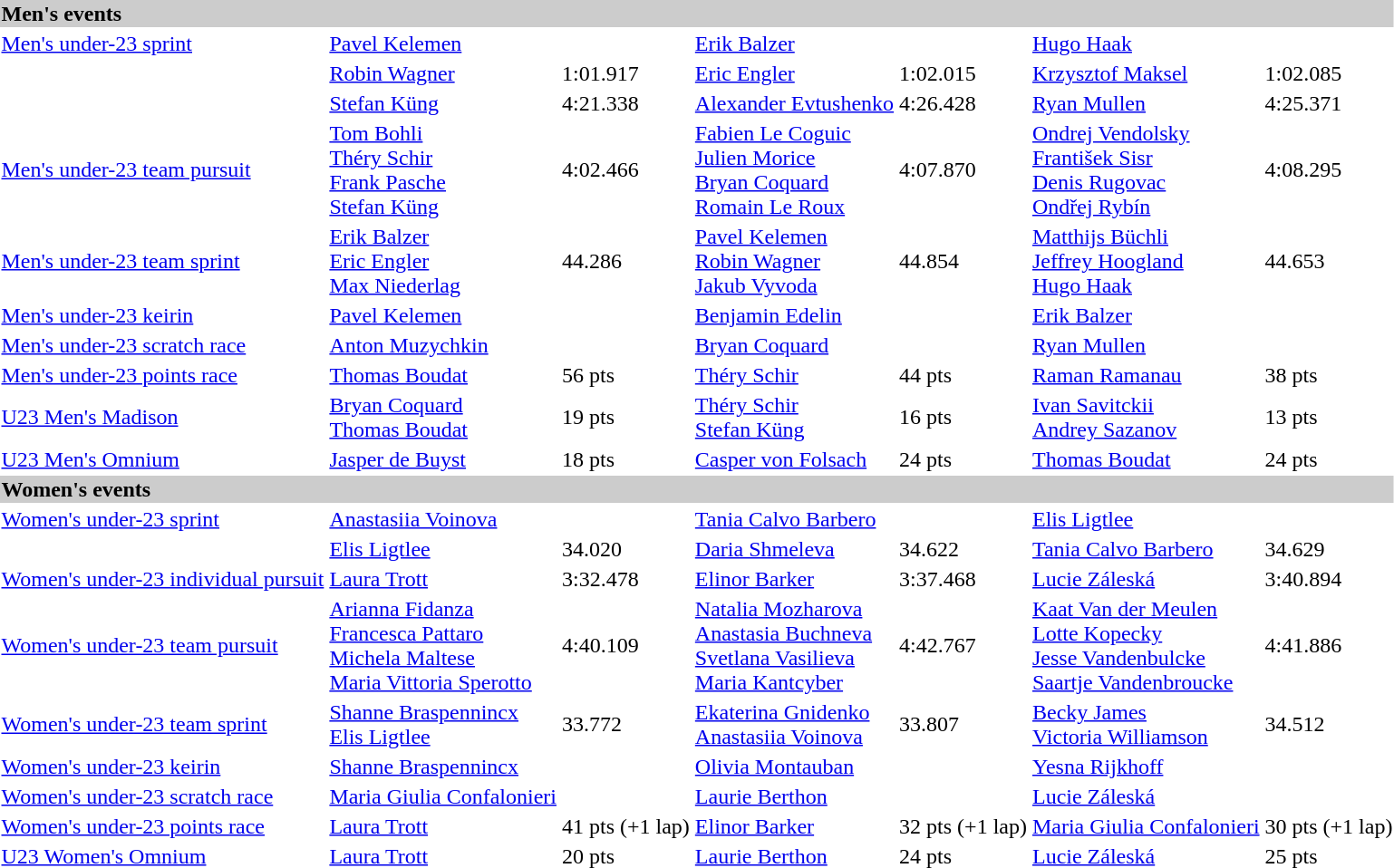<table>
<tr bgcolor="#cccccc">
<td colspan=7><strong>Men's events</strong></td>
</tr>
<tr>
<td><a href='#'>Men's under-23 sprint</a></td>
<td><a href='#'>Pavel Kelemen</a><br><small></small></td>
<td></td>
<td><a href='#'>Erik Balzer</a><br><small></small></td>
<td></td>
<td><a href='#'>Hugo Haak</a><br><small></small></td>
<td></td>
</tr>
<tr>
<td></td>
<td><a href='#'>Robin Wagner</a><br><small></small></td>
<td>1:01.917</td>
<td><a href='#'>Eric Engler</a><br><small></small></td>
<td>1:02.015</td>
<td><a href='#'>Krzysztof Maksel</a><br><small></small></td>
<td>1:02.085</td>
</tr>
<tr>
<td></td>
<td><a href='#'>Stefan Küng</a><br><small></small></td>
<td>4:21.338</td>
<td><a href='#'>Alexander Evtushenko</a><br><small></small></td>
<td>4:26.428</td>
<td><a href='#'>Ryan Mullen</a><br><small></small></td>
<td>4:25.371</td>
</tr>
<tr>
<td><a href='#'>Men's under-23 team pursuit</a></td>
<td><a href='#'>Tom Bohli</a><br><a href='#'>Théry Schir</a><br><a href='#'>Frank Pasche</a><br><a href='#'>Stefan Küng</a><br><small></small></td>
<td>4:02.466</td>
<td><a href='#'>Fabien Le Coguic</a><br><a href='#'>Julien Morice</a><br><a href='#'>Bryan Coquard</a><br><a href='#'>Romain Le Roux</a><br><small></small></td>
<td>4:07.870</td>
<td><a href='#'>Ondrej Vendolsky</a><br><a href='#'>František Sisr</a><br><a href='#'>Denis Rugovac</a><br><a href='#'>Ondřej Rybín</a><br><small></small></td>
<td>4:08.295</td>
</tr>
<tr>
<td><a href='#'>Men's under-23 team sprint</a></td>
<td><a href='#'>Erik Balzer</a><br><a href='#'>Eric Engler</a><br><a href='#'>Max Niederlag</a><br><small></small></td>
<td>44.286</td>
<td><a href='#'>Pavel Kelemen</a><br><a href='#'>Robin Wagner</a><br><a href='#'>Jakub Vyvoda</a><br><small></small></td>
<td>44.854</td>
<td><a href='#'>Matthijs Büchli</a><br><a href='#'>Jeffrey Hoogland</a><br><a href='#'>Hugo Haak</a><br><small></small></td>
<td>44.653</td>
</tr>
<tr>
<td><a href='#'>Men's under-23 keirin</a></td>
<td><a href='#'>Pavel Kelemen</a><br><small></small></td>
<td></td>
<td><a href='#'>Benjamin Edelin</a><br><small></small></td>
<td></td>
<td><a href='#'>Erik Balzer</a><br><small></small></td>
<td></td>
</tr>
<tr>
<td><a href='#'>Men's under-23 scratch race</a></td>
<td><a href='#'>Anton Muzychkin</a><br><small></small></td>
<td></td>
<td><a href='#'>Bryan Coquard</a><br><small></small></td>
<td></td>
<td><a href='#'>Ryan Mullen</a><br><small></small></td>
<td></td>
</tr>
<tr>
<td><a href='#'>Men's under-23 points race</a></td>
<td><a href='#'>Thomas Boudat</a><br><small></small></td>
<td>56 pts</td>
<td><a href='#'>Théry Schir</a><br><small></small></td>
<td>44 pts</td>
<td><a href='#'>Raman Ramanau</a><br><small></small></td>
<td>38 pts</td>
</tr>
<tr>
<td><a href='#'>U23 Men's Madison</a></td>
<td><a href='#'>Bryan Coquard</a><br><a href='#'>Thomas Boudat</a><br><small></small></td>
<td>19 pts</td>
<td><a href='#'>Théry Schir</a><br><a href='#'>Stefan Küng</a><br><small></small></td>
<td>16 pts</td>
<td><a href='#'>Ivan Savitckii</a><br><a href='#'>Andrey Sazanov</a><br><small></small></td>
<td>13 pts</td>
</tr>
<tr>
<td><a href='#'>U23 Men's Omnium</a></td>
<td><a href='#'>Jasper de Buyst</a><br><small></small></td>
<td>18 pts</td>
<td><a href='#'>Casper von Folsach</a><br><small></small></td>
<td>24 pts</td>
<td><a href='#'>Thomas Boudat</a><br><small></small></td>
<td>24 pts</td>
</tr>
<tr style="background:#ccc;">
<td colspan=7><strong>Women's events</strong></td>
</tr>
<tr>
<td><a href='#'>Women's under-23 sprint</a></td>
<td><a href='#'>Anastasiia Voinova</a><br><small></small></td>
<td></td>
<td><a href='#'>Tania Calvo Barbero</a><br><small></small></td>
<td></td>
<td><a href='#'>Elis Ligtlee</a><br><small></small></td>
<td></td>
</tr>
<tr>
<td></td>
<td><a href='#'>Elis Ligtlee</a><br><small></small></td>
<td>34.020</td>
<td><a href='#'>Daria Shmeleva</a><br><small></small></td>
<td>34.622</td>
<td><a href='#'>Tania Calvo Barbero</a><br><small></small></td>
<td>34.629</td>
</tr>
<tr>
<td><a href='#'>Women's under-23 individual pursuit</a></td>
<td><a href='#'>Laura Trott</a><br><small></small></td>
<td>3:32.478</td>
<td><a href='#'>Elinor Barker</a><br><small></small></td>
<td>3:37.468</td>
<td><a href='#'>Lucie Záleská</a><br><small></small></td>
<td>3:40.894</td>
</tr>
<tr>
<td><a href='#'>Women's under-23 team pursuit</a></td>
<td><a href='#'>Arianna Fidanza</a><br><a href='#'>Francesca Pattaro</a><br><a href='#'>Michela Maltese</a><br><a href='#'>Maria Vittoria Sperotto</a><br><small></small></td>
<td>4:40.109</td>
<td><a href='#'>Natalia Mozharova</a><br><a href='#'>Anastasia Buchneva</a><br><a href='#'>Svetlana Vasilieva</a><br><a href='#'>Maria Kantcyber</a><br><small></small></td>
<td>4:42.767</td>
<td><a href='#'>Kaat Van der Meulen</a><br><a href='#'>Lotte Kopecky</a><br><a href='#'>Jesse Vandenbulcke</a><br><a href='#'>Saartje Vandenbroucke</a><br><small></small></td>
<td>4:41.886</td>
</tr>
<tr>
<td><a href='#'>Women's under-23 team sprint</a></td>
<td><a href='#'>Shanne Braspennincx</a><br><a href='#'>Elis Ligtlee</a><br><small></small></td>
<td>33.772</td>
<td><a href='#'>Ekaterina Gnidenko</a><br><a href='#'>Anastasiia Voinova</a><br><small></small></td>
<td>33.807</td>
<td><a href='#'>Becky James</a><br><a href='#'>Victoria Williamson</a><br><small></small></td>
<td>34.512</td>
</tr>
<tr>
<td><a href='#'>Women's under-23 keirin</a></td>
<td><a href='#'>Shanne Braspennincx</a><br><small></small></td>
<td></td>
<td><a href='#'>Olivia Montauban</a><br><small></small></td>
<td></td>
<td><a href='#'>Yesna Rijkhoff</a><br><small></small></td>
<td></td>
</tr>
<tr>
<td><a href='#'>Women's under-23 scratch race</a></td>
<td><a href='#'>Maria Giulia Confalonieri</a><br><small></small></td>
<td></td>
<td><a href='#'>Laurie Berthon</a><br><small></small></td>
<td></td>
<td><a href='#'>Lucie Záleská</a><br><small></small></td>
<td></td>
</tr>
<tr>
<td><a href='#'>Women's under-23 points race</a></td>
<td><a href='#'>Laura Trott</a><br><small></small></td>
<td>41 pts (+1 lap)</td>
<td><a href='#'>Elinor Barker</a><br><small></small></td>
<td>32 pts (+1 lap)</td>
<td><a href='#'>Maria Giulia Confalonieri</a><br><small></small></td>
<td>30 pts (+1 lap)</td>
</tr>
<tr>
<td><a href='#'>U23 Women's Omnium</a></td>
<td><a href='#'>Laura Trott</a><br><small></small></td>
<td>20 pts</td>
<td><a href='#'>Laurie Berthon</a><br><small></small></td>
<td>24 pts</td>
<td><a href='#'>Lucie Záleská</a><br><small></small></td>
<td>25 pts</td>
</tr>
</table>
